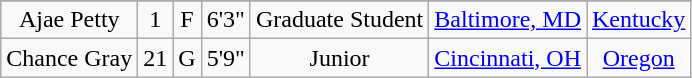<table class="wikitable sortable" style="text-align: center">
<tr align=center>
</tr>
<tr>
<td>Ajae Petty</td>
<td>1</td>
<td>F</td>
<td>6'3"</td>
<td>Graduate Student</td>
<td><a href='#'>Baltimore, MD</a></td>
<td><a href='#'>Kentucky</a></td>
</tr>
<tr>
<td>Chance Gray</td>
<td>21</td>
<td>G</td>
<td>5'9"</td>
<td>Junior</td>
<td><a href='#'>Cincinnati, OH</a></td>
<td><a href='#'>Oregon</a></td>
</tr>
</table>
